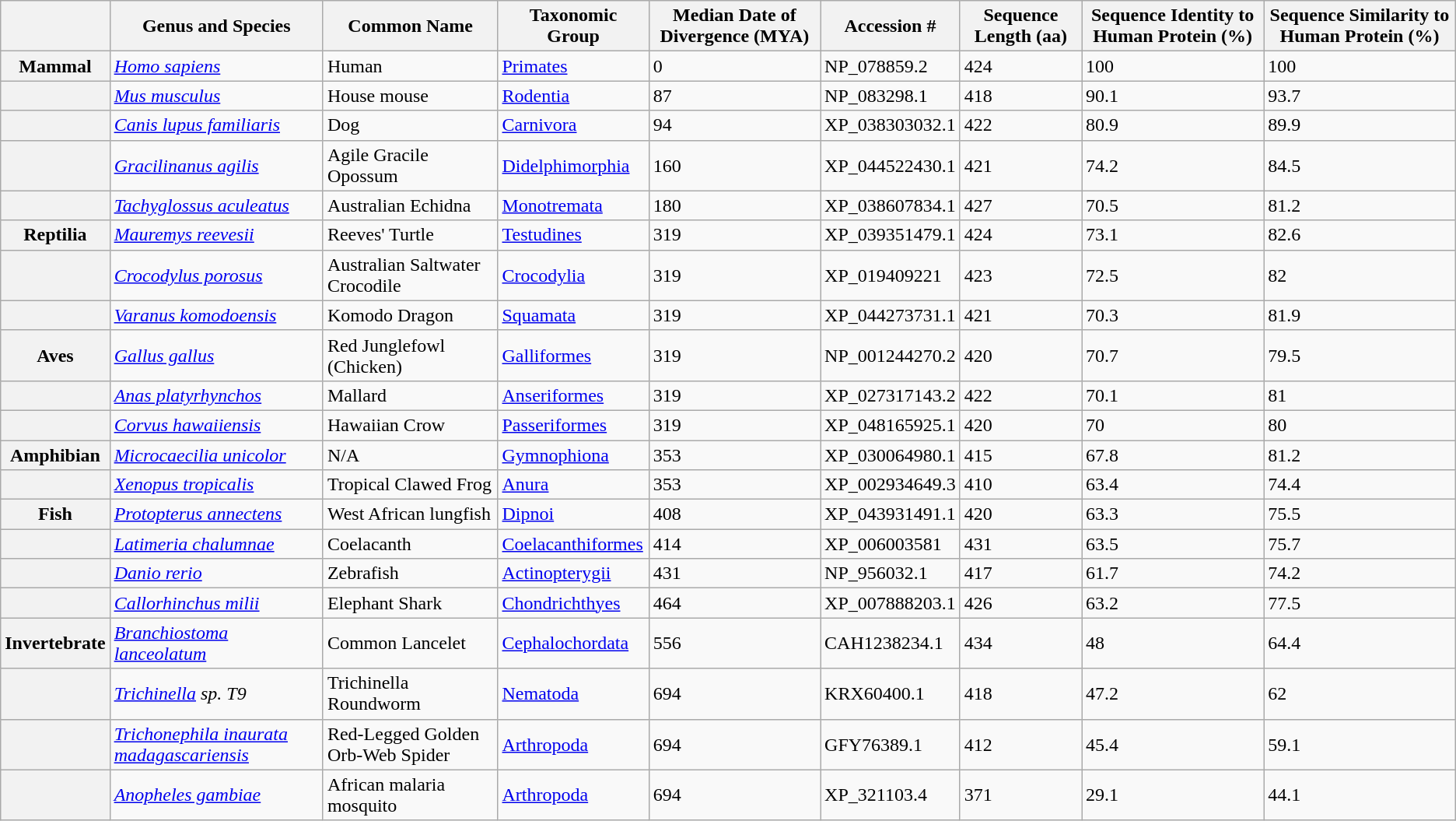<table class="wikitable">
<tr>
<th></th>
<th>Genus and Species</th>
<th>Common Name</th>
<th>Taxonomic Group</th>
<th>Median Date of Divergence (MYA)</th>
<th>Accession #</th>
<th>Sequence Length (aa)</th>
<th>Sequence Identity to Human Protein (%)</th>
<th>Sequence Similarity to Human Protein (%)</th>
</tr>
<tr>
<th>Mammal</th>
<td><em><a href='#'>Homo sapiens</a></em></td>
<td>Human</td>
<td><a href='#'>Primates</a></td>
<td>0</td>
<td>NP_078859.2</td>
<td>424</td>
<td>100</td>
<td>100</td>
</tr>
<tr>
<th></th>
<td><em><a href='#'>Mus musculus</a></em></td>
<td>House mouse</td>
<td><a href='#'>Rodentia</a></td>
<td>87</td>
<td>NP_083298.1</td>
<td>418</td>
<td>90.1</td>
<td>93.7</td>
</tr>
<tr>
<th></th>
<td><em><a href='#'>Canis lupus familiaris</a></em></td>
<td>Dog</td>
<td><a href='#'>Carnivora</a></td>
<td>94</td>
<td>XP_038303032.1</td>
<td>422</td>
<td>80.9</td>
<td>89.9</td>
</tr>
<tr>
<th></th>
<td><em><a href='#'>Gracilinanus agilis</a></em></td>
<td>Agile Gracile Opossum</td>
<td><a href='#'>Didelphimorphia</a></td>
<td>160</td>
<td>XP_044522430.1</td>
<td>421</td>
<td>74.2</td>
<td>84.5</td>
</tr>
<tr>
<th></th>
<td><em><a href='#'>Tachyglossus aculeatus</a></em></td>
<td>Australian Echidna</td>
<td><a href='#'>Monotremata</a></td>
<td>180</td>
<td>XP_038607834.1</td>
<td>427</td>
<td>70.5</td>
<td>81.2</td>
</tr>
<tr>
<th>Reptilia</th>
<td><em><a href='#'>Mauremys reevesii</a></em></td>
<td>Reeves' Turtle</td>
<td><a href='#'>Testudines</a></td>
<td>319</td>
<td>XP_039351479.1</td>
<td>424</td>
<td>73.1</td>
<td>82.6</td>
</tr>
<tr>
<th></th>
<td><em><a href='#'>Crocodylus porosus</a></em></td>
<td>Australian Saltwater Crocodile</td>
<td><a href='#'>Crocodylia</a></td>
<td>319</td>
<td>XP_019409221</td>
<td>423</td>
<td>72.5</td>
<td>82</td>
</tr>
<tr>
<th></th>
<td><em><a href='#'>Varanus komodoensis</a></em></td>
<td>Komodo Dragon</td>
<td><a href='#'>Squamata</a></td>
<td>319</td>
<td>XP_044273731.1</td>
<td>421</td>
<td>70.3</td>
<td>81.9</td>
</tr>
<tr>
<th>Aves</th>
<td><em><a href='#'>Gallus gallus</a></em></td>
<td>Red Junglefowl (Chicken)</td>
<td><a href='#'>Galliformes</a></td>
<td>319</td>
<td>NP_001244270.2</td>
<td>420</td>
<td>70.7</td>
<td>79.5</td>
</tr>
<tr>
<th></th>
<td><em><a href='#'>Anas platyrhynchos</a></em></td>
<td>Mallard</td>
<td><a href='#'>Anseriformes</a></td>
<td>319</td>
<td>XP_027317143.2</td>
<td>422</td>
<td>70.1</td>
<td>81</td>
</tr>
<tr>
<th></th>
<td><em><a href='#'>Corvus hawaiiensis</a></em></td>
<td>Hawaiian Crow</td>
<td><a href='#'>Passeriformes</a></td>
<td>319</td>
<td>XP_048165925.1</td>
<td>420</td>
<td>70</td>
<td>80</td>
</tr>
<tr>
<th>Amphibian</th>
<td><em><a href='#'>Microcaecilia unicolor</a></em></td>
<td>N/A</td>
<td><a href='#'>Gymnophiona</a></td>
<td>353</td>
<td>XP_030064980.1</td>
<td>415</td>
<td>67.8</td>
<td>81.2</td>
</tr>
<tr>
<th></th>
<td><em><a href='#'>Xenopus tropicalis</a></em></td>
<td>Tropical Clawed Frog</td>
<td><a href='#'>Anura</a></td>
<td>353</td>
<td>XP_002934649.3</td>
<td>410</td>
<td>63.4</td>
<td>74.4</td>
</tr>
<tr>
<th>Fish</th>
<td><em><a href='#'>Protopterus annectens</a></em></td>
<td>West African lungfish</td>
<td><a href='#'>Dipnoi</a></td>
<td>408</td>
<td>XP_043931491.1</td>
<td>420</td>
<td>63.3</td>
<td>75.5</td>
</tr>
<tr>
<th></th>
<td><em><a href='#'>Latimeria chalumnae</a></em></td>
<td>Coelacanth</td>
<td><a href='#'>Coelacanthiformes</a></td>
<td>414</td>
<td>XP_006003581</td>
<td>431</td>
<td>63.5</td>
<td>75.7</td>
</tr>
<tr>
<th></th>
<td><em><a href='#'>Danio rerio</a></em></td>
<td>Zebrafish</td>
<td><a href='#'>Actinopterygii</a></td>
<td>431</td>
<td>NP_956032.1</td>
<td>417</td>
<td>61.7</td>
<td>74.2</td>
</tr>
<tr>
<th></th>
<td><em><a href='#'>Callorhinchus milii</a></em></td>
<td>Elephant Shark</td>
<td><a href='#'>Chondrichthyes</a></td>
<td>464</td>
<td>XP_007888203.1</td>
<td>426</td>
<td>63.2</td>
<td>77.5</td>
</tr>
<tr>
<th>Invertebrate</th>
<td><em><a href='#'>Branchiostoma lanceolatum</a></em></td>
<td>Common Lancelet</td>
<td><a href='#'>Cephalochordata</a></td>
<td>556</td>
<td>CAH1238234.1</td>
<td>434</td>
<td>48</td>
<td>64.4</td>
</tr>
<tr>
<th></th>
<td><em><a href='#'>Trichinella</a> sp. T9</em></td>
<td>Trichinella Roundworm</td>
<td><a href='#'>Nematoda</a></td>
<td>694</td>
<td>KRX60400.1</td>
<td>418</td>
<td>47.2</td>
<td>62</td>
</tr>
<tr>
<th></th>
<td><em><a href='#'>Trichonephila inaurata madagascariensis</a></em></td>
<td>Red-Legged Golden Orb-Web Spider</td>
<td><a href='#'>Arthropoda</a></td>
<td>694</td>
<td>GFY76389.1</td>
<td>412</td>
<td>45.4</td>
<td>59.1</td>
</tr>
<tr>
<th></th>
<td><em><a href='#'>Anopheles gambiae</a></em></td>
<td>African malaria mosquito</td>
<td><a href='#'>Arthropoda</a></td>
<td>694</td>
<td>XP_321103.4</td>
<td>371</td>
<td>29.1</td>
<td>44.1</td>
</tr>
</table>
